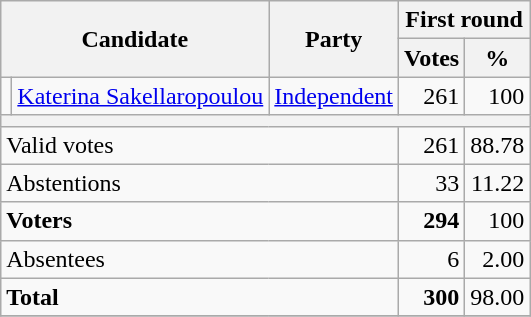<table class=wikitable style=text-align:right>
<tr>
<th colspan=2 rowspan=2>Candidate</th>
<th rowspan=2>Party</th>
<th colspan=2>First round</th>
</tr>
<tr>
<th>Votes</th>
<th>%</th>
</tr>
<tr>
<td bgcolor=></td>
<td><a href='#'>Katerina Sakellaropoulou</a></td>
<td><a href='#'>Independent</a></td>
<td>261</td>
<td>100</td>
</tr>
<tr>
<th colspan="5"></th>
</tr>
<tr>
<td colspan=3 align=left>Valid votes</td>
<td>261</td>
<td>88.78</td>
</tr>
<tr>
<td colspan=3 align=left>Abstentions</td>
<td>33</td>
<td>11.22</td>
</tr>
<tr>
<td colspan=3 align=left><strong>Voters</strong></td>
<td><strong>294</strong></td>
<td>100</td>
</tr>
<tr>
<td colspan=3 align=left>Absentees</td>
<td>6</td>
<td>2.00</td>
</tr>
<tr>
<td colspan=3 align=left><strong>Total</strong></td>
<td><strong>300</strong></td>
<td>98.00</td>
</tr>
<tr>
</tr>
</table>
